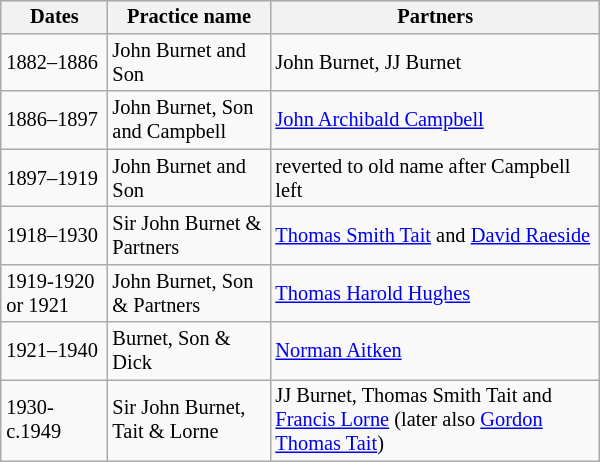<table class="wikitable" border="1" style="float:right;width:400px;font-size:85%;margin-left:10px">
<tr>
<th>Dates</th>
<th>Practice name</th>
<th>Partners</th>
</tr>
<tr>
<td>1882–1886</td>
<td>John Burnet and Son</td>
<td>John Burnet, JJ Burnet </td>
</tr>
<tr>
<td>1886–1897</td>
<td>John Burnet, Son and Campbell</td>
<td><a href='#'>John Archibald Campbell</a> </td>
</tr>
<tr>
<td>1897–1919</td>
<td>John Burnet and Son</td>
<td>reverted to old name after Campbell left </td>
</tr>
<tr>
<td>1918–1930</td>
<td>Sir John Burnet & Partners</td>
<td><a href='#'>Thomas Smith Tait</a> and <a href='#'>David Raeside</a> </td>
</tr>
<tr>
<td>1919-1920 or 1921</td>
<td>John Burnet, Son & Partners</td>
<td><a href='#'>Thomas Harold Hughes</a> </td>
</tr>
<tr>
<td>1921–1940</td>
<td>Burnet, Son & Dick</td>
<td><a href='#'>Norman Aitken</a> </td>
</tr>
<tr>
<td>1930-c.1949</td>
<td>Sir John Burnet, Tait & Lorne</td>
<td>JJ Burnet, Thomas Smith Tait and <a href='#'>Francis Lorne</a> (later also <a href='#'>Gordon Thomas Tait</a>) </td>
</tr>
</table>
